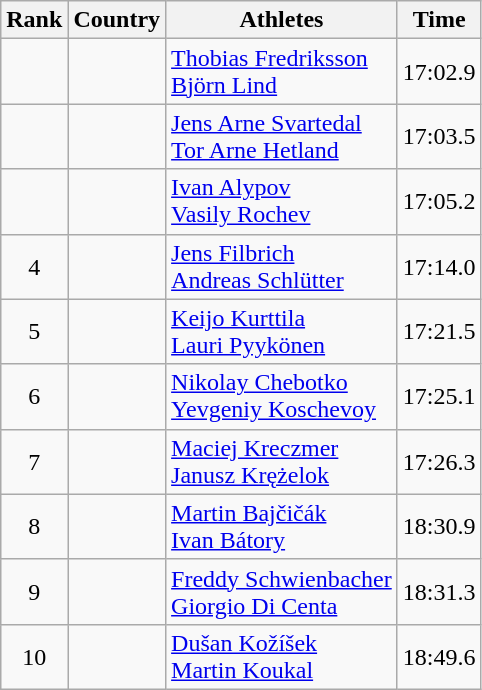<table class="wikitable sortable" style="text-align:center">
<tr>
<th>Rank</th>
<th>Country</th>
<th>Athletes</th>
<th>Time</th>
</tr>
<tr>
<td></td>
<td align="left"></td>
<td align="left"><a href='#'>Thobias Fredriksson</a><br> <a href='#'>Björn Lind</a></td>
<td>17:02.9</td>
</tr>
<tr>
<td></td>
<td align="left"></td>
<td align="left"><a href='#'>Jens Arne Svartedal</a><br> <a href='#'>Tor Arne Hetland</a></td>
<td>17:03.5</td>
</tr>
<tr>
<td></td>
<td align="left"></td>
<td align="left"><a href='#'>Ivan Alypov</a><br> <a href='#'>Vasily Rochev</a></td>
<td>17:05.2</td>
</tr>
<tr>
<td>4</td>
<td align="left"></td>
<td align="left"><a href='#'>Jens Filbrich</a><br> <a href='#'>Andreas Schlütter</a></td>
<td>17:14.0</td>
</tr>
<tr>
<td>5</td>
<td align="left"></td>
<td align="left"><a href='#'>Keijo Kurttila</a><br> <a href='#'>Lauri Pyykönen</a></td>
<td>17:21.5</td>
</tr>
<tr>
<td>6</td>
<td align="left"></td>
<td align="left"><a href='#'>Nikolay Chebotko</a><br> <a href='#'>Yevgeniy Koschevoy</a></td>
<td>17:25.1</td>
</tr>
<tr>
<td>7</td>
<td align="left"></td>
<td align="left"><a href='#'>Maciej Kreczmer</a><br> <a href='#'>Janusz Krężelok</a></td>
<td>17:26.3</td>
</tr>
<tr>
<td>8</td>
<td align="left"></td>
<td align="left"><a href='#'>Martin Bajčičák</a><br> <a href='#'>Ivan Bátory</a></td>
<td>18:30.9</td>
</tr>
<tr>
<td>9</td>
<td align="left"></td>
<td align="left"><a href='#'>Freddy Schwienbacher</a><br> <a href='#'>Giorgio Di Centa</a></td>
<td>18:31.3</td>
</tr>
<tr>
<td>10</td>
<td align="left"></td>
<td align="left"><a href='#'>Dušan Kožíšek</a><br> <a href='#'>Martin Koukal</a></td>
<td>18:49.6</td>
</tr>
</table>
